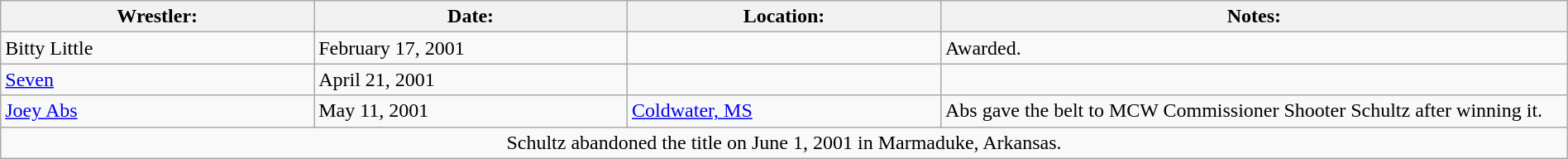<table class="wikitable" width=100%>
<tr>
<th width=20%>Wrestler:</th>
<th width=20%>Date:</th>
<th width=20%>Location:</th>
<th width=40%>Notes:</th>
</tr>
<tr>
<td>Bitty Little</td>
<td>February 17, 2001</td>
<td></td>
<td>Awarded.</td>
</tr>
<tr>
<td><a href='#'>Seven</a></td>
<td>April 21, 2001</td>
<td></td>
<td></td>
</tr>
<tr>
<td><a href='#'>Joey Abs</a></td>
<td>May 11, 2001</td>
<td><a href='#'>Coldwater, MS</a></td>
<td>Abs gave the belt to MCW Commissioner Shooter Schultz after winning it.</td>
</tr>
<tr>
<td colspan=5 align=center>Schultz abandoned the title on June 1, 2001 in Marmaduke, Arkansas.</td>
</tr>
</table>
